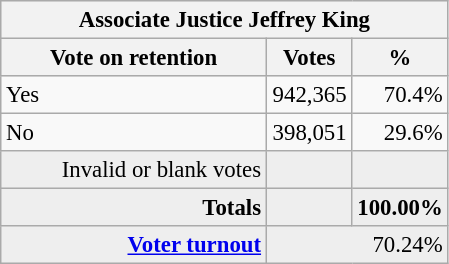<table class="wikitable" style="font-size: 95%;">
<tr style="background-color:#E9E9E9">
<th colspan=7>Associate Justice Jeffrey King</th>
</tr>
<tr style="background-color:#E9E9E9">
<th style="width: 170px">Vote on retention</th>
<th style="width: 50px">Votes</th>
<th style="width: 40px">%</th>
</tr>
<tr>
<td>Yes</td>
<td align="right">942,365</td>
<td align="right">70.4%</td>
</tr>
<tr>
<td>No</td>
<td align="right">398,051</td>
<td align="right">29.6%</td>
</tr>
<tr bgcolor="#EEEEEE">
<td align="right">Invalid or blank votes</td>
<td align="right"></td>
<td align="right"></td>
</tr>
<tr bgcolor="#EEEEEE">
<td align="right"><strong>Totals</strong></td>
<td align="right"><strong></strong></td>
<td align="right"><strong>100.00%</strong></td>
</tr>
<tr bgcolor="#EEEEEE">
<td align="right"><strong><a href='#'>Voter turnout</a></strong></td>
<td colspan="2" align="right">70.24%</td>
</tr>
</table>
